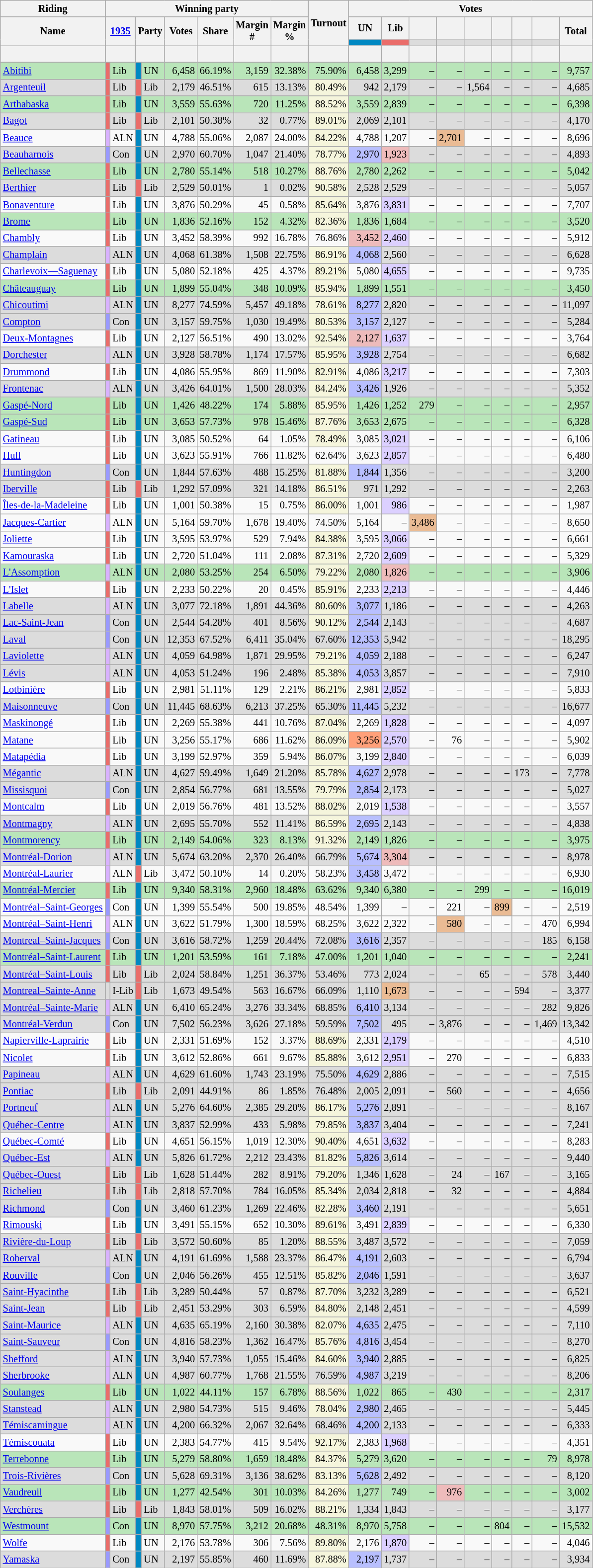<table class="wikitable sortable mw-collapsible" style="text-align:right; font-size:85%">
<tr>
<th scope="col">Riding</th>
<th scope="col" colspan="8">Winning party</th>
<th rowspan="3" scope="col">Turnout<br></th>
<th scope="col" colspan="9">Votes</th>
</tr>
<tr>
<th rowspan="2" scope="col">Name</th>
<th colspan="2" rowspan="2" scope="col"><strong><a href='#'>1935</a></strong></th>
<th colspan="2" rowspan="2" scope="col">Party</th>
<th rowspan="2" scope="col">Votes</th>
<th rowspan="2" scope="col">Share</th>
<th rowspan="2" scope="col">Margin<br>#</th>
<th rowspan="2" scope="col">Margin<br>%</th>
<th scope="col">UN</th>
<th scope="col">Lib</th>
<th scope="col"></th>
<th scope="col"></th>
<th scope="col"></th>
<th scope="col"></th>
<th scope="col"></th>
<th scope="col"></th>
<th rowspan="2" scope="col">Total</th>
</tr>
<tr>
<th scope="col" style="background-color:#0088C2;"></th>
<th scope="col" style="background-color:#EA6D6A;"></th>
<th scope="col" style="background-color:#DCDCDC;"></th>
<th scope="col" style="background-color:#DCDCDC;"></th>
<th scope="col" style="background-color:#DCDCDC;"></th>
<th scope="col" style="background-color:#DCDCDC;"></th>
<th scope="col" style="background-color:#DCDCDC;"></th>
<th scope="col" style="background-color:#DCDCDC;"></th>
</tr>
<tr>
<th> </th>
<th colspan="2"></th>
<th colspan="2"></th>
<th></th>
<th></th>
<th></th>
<th></th>
<th></th>
<th></th>
<th></th>
<th></th>
<th></th>
<th></th>
<th></th>
<th></th>
<th></th>
<th></th>
</tr>
<tr style="background-color:#B9E5B9;">
<td style="text-align:left;"><a href='#'>Abitibi</a></td>
<td style="background-color:#EA6D6A;"></td>
<td style="text-align:left;">Lib</td>
<td style="background-color:#0088C2;"></td>
<td style="text-align:left;">UN</td>
<td>6,458</td>
<td>66.19%</td>
<td>3,159</td>
<td>32.38%</td>
<td>75.90%</td>
<td>6,458</td>
<td>3,299</td>
<td>–</td>
<td>–</td>
<td>–</td>
<td>–</td>
<td>–</td>
<td>–</td>
<td>9,757</td>
</tr>
<tr style="background-color:#DCDCDC;">
<td style="text-align:left"><a href='#'>Argenteuil</a></td>
<td style="background-color:#EA6D6A;"></td>
<td style="text-align:left;">Lib</td>
<td style="background-color:#EA6D6A;"></td>
<td style="text-align:left;">Lib</td>
<td>2,179</td>
<td>46.51%</td>
<td>615</td>
<td>13.13%</td>
<td style="background-color:#F5F5DC;">80.49%</td>
<td>942</td>
<td>2,179</td>
<td>–</td>
<td>–</td>
<td>1,564</td>
<td>–</td>
<td>–</td>
<td>–</td>
<td>4,685</td>
</tr>
<tr style="background-color:#B9E5B9;">
<td style="text-align:left"><a href='#'>Arthabaska</a></td>
<td style="background-color:#EA6D6A;"></td>
<td style="text-align:left;">Lib</td>
<td style="background-color:#0088C2;"></td>
<td style="text-align:left;">UN</td>
<td>3,559</td>
<td>55.63%</td>
<td>720</td>
<td>11.25%</td>
<td style="background-color:#F5F5DC;">88.52%</td>
<td>3,559</td>
<td>2,839</td>
<td>–</td>
<td>–</td>
<td>–</td>
<td>–</td>
<td>–</td>
<td>–</td>
<td>6,398</td>
</tr>
<tr style="background-color:#DCDCDC;">
<td style="text-align:left"><a href='#'>Bagot</a></td>
<td style="background-color:#EA6D6A;"></td>
<td style="text-align:left;">Lib</td>
<td style="background-color:#EA6D6A;"></td>
<td style="text-align:left;">Lib</td>
<td>2,101</td>
<td>50.38%</td>
<td>32</td>
<td>0.77%</td>
<td style="background-color:#F5F5DC;">89.01%</td>
<td>2,069</td>
<td>2,101</td>
<td>–</td>
<td>–</td>
<td>–</td>
<td>–</td>
<td>–</td>
<td>–</td>
<td>4,170</td>
</tr>
<tr>
<td style="text-align:left"><a href='#'>Beauce</a></td>
<td style="background-color:#D9B2FF;"></td>
<td style="text-align:left;">ALN</td>
<td style="background-color:#0088C2;"></td>
<td style="text-align:left;">UN</td>
<td>4,788</td>
<td>55.06%</td>
<td>2,087</td>
<td>24.00%</td>
<td style="background-color:#F5F5DC;">84.22%</td>
<td>4,788</td>
<td>1,207</td>
<td>–</td>
<td style="background-color:#EABB94;">2,701</td>
<td>–</td>
<td>–</td>
<td>–</td>
<td>–</td>
<td>8,696</td>
</tr>
<tr style="background-color:#DCDCDC;">
<td style="text-align:left"><a href='#'>Beauharnois</a></td>
<td style="background-color:#9999FF;"></td>
<td style="text-align:left;">Con</td>
<td style="background-color:#0088C2;"></td>
<td style="text-align:left;">UN</td>
<td>2,970</td>
<td>60.70%</td>
<td>1,047</td>
<td>21.40%</td>
<td style="background-color:#F5F5DC;">78.77%</td>
<td style="background-color:#B8BFFE;">2,970</td>
<td style="background-color:#EEBBBB;">1,923</td>
<td>–</td>
<td>–</td>
<td>–</td>
<td>–</td>
<td>–</td>
<td>–</td>
<td>4,893</td>
</tr>
<tr style="background-color:#B9E5B9;">
<td style="text-align:left"><a href='#'>Bellechasse</a></td>
<td style="background-color:#EA6D6A;"></td>
<td style="text-align:left;">Lib</td>
<td style="background-color:#0088C2;"></td>
<td style="text-align:left;">UN</td>
<td>2,780</td>
<td>55.14%</td>
<td>518</td>
<td>10.27%</td>
<td style="background-color:#F5F5DC;">88.76%</td>
<td>2,780</td>
<td>2,262</td>
<td>–</td>
<td>–</td>
<td>–</td>
<td>–</td>
<td>–</td>
<td>–</td>
<td>5,042</td>
</tr>
<tr style="background-color:#DCDCDC;">
<td style="text-align:left"><a href='#'>Berthier</a></td>
<td style="background-color:#EA6D6A;"></td>
<td style="text-align:left;">Lib</td>
<td style="background-color:#EA6D6A;"></td>
<td style="text-align:left;">Lib</td>
<td>2,529</td>
<td>50.01%</td>
<td>1</td>
<td>0.02%</td>
<td style="background-color:#F5F5DC;">90.58%</td>
<td>2,528</td>
<td>2,529</td>
<td>–</td>
<td>–</td>
<td>–</td>
<td>–</td>
<td>–</td>
<td>–</td>
<td>5,057</td>
</tr>
<tr>
<td style="text-align:left"><a href='#'>Bonaventure</a></td>
<td style="background-color:#EA6D6A;"></td>
<td style="text-align:left;">Lib</td>
<td style="background-color:#0088C2;"></td>
<td style="text-align:left;">UN</td>
<td>3,876</td>
<td>50.29%</td>
<td>45</td>
<td>0.58%</td>
<td style="background-color:#F5F5DC;">85.64%</td>
<td>3,876</td>
<td style="background-color:#DCD0FF;">3,831</td>
<td>–</td>
<td>–</td>
<td>–</td>
<td>–</td>
<td>–</td>
<td>–</td>
<td>7,707</td>
</tr>
<tr style="background-color:#B9E5B9;">
<td style="text-align:left"><a href='#'>Brome</a></td>
<td style="background-color:#EA6D6A;"></td>
<td style="text-align:left;">Lib</td>
<td style="background-color:#0088C2;"></td>
<td style="text-align:left;">UN</td>
<td>1,836</td>
<td>52.16%</td>
<td>152</td>
<td>4.32%</td>
<td style="background-color:#F5F5DC;">82.36%</td>
<td>1,836</td>
<td>1,684</td>
<td>–</td>
<td>–</td>
<td>–</td>
<td>–</td>
<td>–</td>
<td>–</td>
<td>3,520</td>
</tr>
<tr>
<td style="text-align:left"><a href='#'>Chambly</a></td>
<td style="background-color:#EA6D6A;"></td>
<td style="text-align:left;">Lib</td>
<td style="background-color:#0088C2;"></td>
<td style="text-align:left;">UN</td>
<td>3,452</td>
<td>58.39%</td>
<td>992</td>
<td>16.78%</td>
<td>76.86%</td>
<td style="background-color:#EEBBBB;">3,452</td>
<td style="background-color:#DCD0FF;">2,460</td>
<td>–</td>
<td>–</td>
<td>–</td>
<td>–</td>
<td>–</td>
<td>–</td>
<td>5,912</td>
</tr>
<tr style="background-color:#DCDCDC;">
<td style="text-align:left"><a href='#'>Champlain</a></td>
<td style="background-color:#D9B2FF;"></td>
<td style="text-align:left;">ALN</td>
<td style="background-color:#0088C2;"></td>
<td style="text-align:left;">UN</td>
<td>4,068</td>
<td>61.38%</td>
<td>1,508</td>
<td>22.75%</td>
<td style="background-color:#F5F5DC;">86.91%</td>
<td style="background-color:#B8BFFE;">4,068</td>
<td>2,560</td>
<td>–</td>
<td>–</td>
<td>–</td>
<td>–</td>
<td>–</td>
<td>–</td>
<td>6,628</td>
</tr>
<tr>
<td style="text-align:left;"><a href='#'>Charlevoix—Saguenay</a></td>
<td style="background-color:#EA6D6A;"></td>
<td style="text-align:left;">Lib</td>
<td style="background-color:#0088C2;"></td>
<td style="text-align:left;">UN</td>
<td>5,080</td>
<td>52.18%</td>
<td>425</td>
<td>4.37%</td>
<td style="background-color:#F5F5DC;">89.21%</td>
<td>5,080</td>
<td style="background-color:#DCD0FF;">4,655</td>
<td>–</td>
<td>–</td>
<td>–</td>
<td>–</td>
<td>–</td>
<td>–</td>
<td>9,735</td>
</tr>
<tr style="background-color:#B9E5B9;">
<td style="text-align:left;"><a href='#'>Châteauguay</a></td>
<td style="background-color:#EA6D6A;"></td>
<td style="text-align:left;">Lib</td>
<td style="background-color:#0088C2;"></td>
<td style="text-align:left;">UN</td>
<td>1,899</td>
<td>55.04%</td>
<td>348</td>
<td>10.09%</td>
<td style="background-color:#F5F5DC;">85.94%</td>
<td>1,899</td>
<td>1,551</td>
<td>–</td>
<td>–</td>
<td>–</td>
<td>–</td>
<td>–</td>
<td>–</td>
<td>3,450</td>
</tr>
<tr style="background-color:#DCDCDC;">
<td style="text-align:left"><a href='#'>Chicoutimi</a></td>
<td style="background-color:#D9B2FF;"></td>
<td style="text-align:left;">ALN</td>
<td style="background-color:#0088C2;"></td>
<td style="text-align:left;">UN</td>
<td>8,277</td>
<td>74.59%</td>
<td>5,457</td>
<td>49.18%</td>
<td style="background-color:#F5F5DC;">78.61%</td>
<td style="background-color:#B8BFFE;">8,277</td>
<td>2,820</td>
<td>–</td>
<td>–</td>
<td>–</td>
<td>–</td>
<td>–</td>
<td>–</td>
<td>11,097</td>
</tr>
<tr style="background-color:#DCDCDC;">
<td style="text-align:left"><a href='#'>Compton</a></td>
<td style="background-color:#9999FF;"></td>
<td style="text-align:left;">Con</td>
<td style="background-color:#0088C2;"></td>
<td style="text-align:left;">UN</td>
<td>3,157</td>
<td>59.75%</td>
<td>1,030</td>
<td>19.49%</td>
<td style="background-color:#F5F5DC;">80.53%</td>
<td style="background-color:#B8BFFE;">3,157</td>
<td>2,127</td>
<td>–</td>
<td>–</td>
<td>–</td>
<td>–</td>
<td>–</td>
<td>–</td>
<td>5,284</td>
</tr>
<tr>
<td style="text-align:left"><a href='#'>Deux-Montagnes</a></td>
<td style="background-color:#EA6D6A;"></td>
<td style="text-align:left;">Lib</td>
<td style="background-color:#0088C2;"></td>
<td style="text-align:left;">UN</td>
<td>2,127</td>
<td>56.51%</td>
<td>490</td>
<td>13.02%</td>
<td style="background-color:#F5F5DC;">92.54%</td>
<td style="background-color:#EEBBBB;">2,127</td>
<td style="background-color:#DCD0FF;">1,637</td>
<td>–</td>
<td>–</td>
<td>–</td>
<td>–</td>
<td>–</td>
<td>–</td>
<td>3,764</td>
</tr>
<tr style="background-color:#DCDCDC;">
<td style="text-align:left"><a href='#'>Dorchester</a></td>
<td style="background-color:#D9B2FF;"></td>
<td style="text-align:left;">ALN</td>
<td style="background-color:#0088C2;"></td>
<td style="text-align:left;">UN</td>
<td>3,928</td>
<td>58.78%</td>
<td>1,174</td>
<td>17.57%</td>
<td style="background-color:#F5F5DC;">85.95%</td>
<td style="background-color:#B8BFFE;">3,928</td>
<td>2,754</td>
<td>–</td>
<td>–</td>
<td>–</td>
<td>–</td>
<td>–</td>
<td>–</td>
<td>6,682</td>
</tr>
<tr>
<td style="text-align:left"><a href='#'>Drummond</a></td>
<td style="background-color:#EA6D6A;"></td>
<td style="text-align:left;">Lib</td>
<td style="background-color:#0088C2;"></td>
<td style="text-align:left;">UN</td>
<td>4,086</td>
<td>55.95%</td>
<td>869</td>
<td>11.90%</td>
<td style="background-color:#F5F5DC;">82.91%</td>
<td>4,086</td>
<td style="background-color:#DCD0FF;">3,217</td>
<td>–</td>
<td>–</td>
<td>–</td>
<td>–</td>
<td>–</td>
<td>–</td>
<td>7,303</td>
</tr>
<tr style="background-color:#DCDCDC;">
<td style="text-align:left"><a href='#'>Frontenac</a></td>
<td style="background-color:#D9B2FF;"></td>
<td style="text-align:left;">ALN</td>
<td style="background-color:#0088C2;"></td>
<td style="text-align:left;">UN</td>
<td>3,426</td>
<td>64.01%</td>
<td>1,500</td>
<td>28.03%</td>
<td style="background-color:#F5F5DC;">84.24%</td>
<td style="background-color:#B8BFFE;">3,426</td>
<td>1,926</td>
<td>–</td>
<td>–</td>
<td>–</td>
<td>–</td>
<td>–</td>
<td>–</td>
<td>5,352</td>
</tr>
<tr style="background-color:#B9E5B9;">
<td style="text-align:left"><a href='#'>Gaspé-Nord</a></td>
<td style="background-color:#EA6D6A;"></td>
<td style="text-align:left;">Lib</td>
<td style="background-color:#0088C2;"></td>
<td style="text-align:left;">UN</td>
<td>1,426</td>
<td>48.22%</td>
<td>174</td>
<td>5.88%</td>
<td style="background-color:#F5F5DC;">85.95%</td>
<td>1,426</td>
<td>1,252</td>
<td>279</td>
<td>–</td>
<td>–</td>
<td>–</td>
<td>–</td>
<td>–</td>
<td>2,957</td>
</tr>
<tr style="background-color:#B9E5B9;">
<td style="text-align:left"><a href='#'>Gaspé-Sud</a></td>
<td style="background-color:#EA6D6A;"></td>
<td style="text-align:left;">Lib</td>
<td style="background-color:#0088C2;"></td>
<td style="text-align:left;">UN</td>
<td>3,653</td>
<td>57.73%</td>
<td>978</td>
<td>15.46%</td>
<td style="background-color:#F5F5DC;">87.76%</td>
<td>3,653</td>
<td>2,675</td>
<td>–</td>
<td>–</td>
<td>–</td>
<td>–</td>
<td>–</td>
<td>–</td>
<td>6,328</td>
</tr>
<tr>
<td style="text-align:left"><a href='#'>Gatineau</a></td>
<td style="background-color:#EA6D6A;"></td>
<td style="text-align:left;">Lib</td>
<td style="background-color:#0088C2;"></td>
<td style="text-align:left;">UN</td>
<td>3,085</td>
<td>50.52%</td>
<td>64</td>
<td>1.05%</td>
<td style="background-color:#F5F5DC;">78.49%</td>
<td>3,085</td>
<td style="background-color:#DCD0FF;">3,021</td>
<td>–</td>
<td>–</td>
<td>–</td>
<td>–</td>
<td>–</td>
<td>–</td>
<td>6,106</td>
</tr>
<tr>
<td style="text-align:left"><a href='#'>Hull</a></td>
<td style="background-color:#EA6D6A;"></td>
<td style="text-align:left;">Lib</td>
<td style="background-color:#0088C2;"></td>
<td style="text-align:left;">UN</td>
<td>3,623</td>
<td>55.91%</td>
<td>766</td>
<td>11.82%</td>
<td>62.64%</td>
<td>3,623</td>
<td style="background-color:#DCD0FF;">2,857</td>
<td>–</td>
<td>–</td>
<td>–</td>
<td>–</td>
<td>–</td>
<td>–</td>
<td>6,480</td>
</tr>
<tr style="background-color:#DCDCDC;">
<td style="text-align:left"><a href='#'>Huntingdon</a></td>
<td style="background-color:#9999FF;"></td>
<td style="text-align:left;">Con</td>
<td style="background-color:#0088C2;"></td>
<td style="text-align:left;">UN</td>
<td>1,844</td>
<td>57.63%</td>
<td>488</td>
<td>15.25%</td>
<td style="background-color:#F5F5DC;">81.88%</td>
<td style="background-color:#B8BFFE;">1,844</td>
<td>1,356</td>
<td>–</td>
<td>–</td>
<td>–</td>
<td>–</td>
<td>–</td>
<td>–</td>
<td>3,200</td>
</tr>
<tr style="background-color:#DCDCDC;">
<td style="text-align:left"><a href='#'>Iberville</a></td>
<td style="background-color:#EA6D6A;"></td>
<td style="text-align:left;">Lib</td>
<td style="background-color:#EA6D6A;"></td>
<td style="text-align:left;">Lib</td>
<td>1,292</td>
<td>57.09%</td>
<td>321</td>
<td>14.18%</td>
<td style="background-color:#F5F5DC;">86.51%</td>
<td>971</td>
<td>1,292</td>
<td>–</td>
<td>–</td>
<td>–</td>
<td>–</td>
<td>–</td>
<td>–</td>
<td>2,263</td>
</tr>
<tr>
<td style="text-align:left"><a href='#'>Îles-de-la-Madeleine</a></td>
<td style="background-color:#EA6D6A;"></td>
<td style="text-align:left;">Lib</td>
<td style="background-color:#0088C2;"></td>
<td style="text-align:left;">UN</td>
<td>1,001</td>
<td>50.38%</td>
<td>15</td>
<td>0.75%</td>
<td style="background-color:#F5F5DC;">86.00%</td>
<td>1,001</td>
<td style="background-color:#DCD0FF;">986</td>
<td>–</td>
<td>–</td>
<td>–</td>
<td>–</td>
<td>–</td>
<td>–</td>
<td>1,987</td>
</tr>
<tr>
<td style="text-align:left"><a href='#'>Jacques-Cartier</a></td>
<td style="background-color:#D9B2FF;"></td>
<td style="text-align:left;">ALN</td>
<td style="background-color:#0088C2;"></td>
<td style="text-align:left;">UN</td>
<td>5,164</td>
<td>59.70%</td>
<td>1,678</td>
<td>19.40%</td>
<td>74.50%</td>
<td>5,164</td>
<td>–</td>
<td style="background-color:#EABB94;">3,486</td>
<td>–</td>
<td>–</td>
<td>–</td>
<td>–</td>
<td>–</td>
<td>8,650</td>
</tr>
<tr>
<td style="text-align:left"><a href='#'>Joliette</a></td>
<td style="background-color:#EA6D6A;"></td>
<td style="text-align:left;">Lib</td>
<td style="background-color:#0088C2;"></td>
<td style="text-align:left;">UN</td>
<td>3,595</td>
<td>53.97%</td>
<td>529</td>
<td>7.94%</td>
<td style="background-color:#F5F5DC;">84.38%</td>
<td>3,595</td>
<td style="background-color:#DCD0FF;">3,066</td>
<td>–</td>
<td>–</td>
<td>–</td>
<td>–</td>
<td>–</td>
<td>–</td>
<td>6,661</td>
</tr>
<tr>
<td style="text-align:left"><a href='#'>Kamouraska</a></td>
<td style="background-color:#EA6D6A;"></td>
<td style="text-align:left;">Lib</td>
<td style="background-color:#0088C2;"></td>
<td style="text-align:left;">UN</td>
<td>2,720</td>
<td>51.04%</td>
<td>111</td>
<td>2.08%</td>
<td style="background-color:#F5F5DC;">87.31%</td>
<td>2,720</td>
<td style="background-color:#DCD0FF;">2,609</td>
<td>–</td>
<td>–</td>
<td>–</td>
<td>–</td>
<td>–</td>
<td>–</td>
<td>5,329</td>
</tr>
<tr style="background-color:#B9E5B9;">
<td style="text-align:left"><a href='#'>L'Assomption</a></td>
<td style="background-color:#D9B2FF;"></td>
<td style="text-align:left;">ALN</td>
<td style="background-color:#0088C2;"></td>
<td style="text-align:left;">UN</td>
<td>2,080</td>
<td>53.25%</td>
<td>254</td>
<td>6.50%</td>
<td style="background-color:#F5F5DC;">79.22%</td>
<td>2,080</td>
<td style="background-color:#EEBBBB;">1,826</td>
<td>–</td>
<td>–</td>
<td>–</td>
<td>–</td>
<td>–</td>
<td>–</td>
<td>3,906</td>
</tr>
<tr>
<td style="text-align:left"><a href='#'>L'Islet</a></td>
<td style="background-color:#EA6D6A;"></td>
<td style="text-align:left;">Lib</td>
<td style="background-color:#0088C2;"></td>
<td style="text-align:left;">UN</td>
<td>2,233</td>
<td>50.22%</td>
<td>20</td>
<td>0.45%</td>
<td style="background-color:#F5F5DC;">85.91%</td>
<td>2,233</td>
<td style="background-color:#DCD0FF;">2,213</td>
<td>–</td>
<td>–</td>
<td>–</td>
<td>–</td>
<td>–</td>
<td>–</td>
<td>4,446</td>
</tr>
<tr style="background-color:#DCDCDC;">
<td style="text-align:left"><a href='#'>Labelle</a></td>
<td style="background-color:#D9B2FF;"></td>
<td style="text-align:left;">ALN</td>
<td style="background-color:#0088C2;"></td>
<td style="text-align:left;">UN</td>
<td>3,077</td>
<td>72.18%</td>
<td>1,891</td>
<td>44.36%</td>
<td style="background-color:#F5F5DC;">80.60%</td>
<td style="background-color:#B8BFFE;">3,077</td>
<td>1,186</td>
<td>–</td>
<td>–</td>
<td>–</td>
<td>–</td>
<td>–</td>
<td>–</td>
<td>4,263</td>
</tr>
<tr style="background-color:#DCDCDC;">
<td style="text-align:left"><a href='#'>Lac-Saint-Jean</a></td>
<td style="background-color:#9999FF;"></td>
<td style="text-align:left;">Con</td>
<td style="background-color:#0088C2;"></td>
<td style="text-align:left;">UN</td>
<td>2,544</td>
<td>54.28%</td>
<td>401</td>
<td>8.56%</td>
<td style="background-color:#F5F5DC;">90.12%</td>
<td style="background-color:#B8BFFE;">2,544</td>
<td>2,143</td>
<td>–</td>
<td>–</td>
<td>–</td>
<td>–</td>
<td>–</td>
<td>–</td>
<td>4,687</td>
</tr>
<tr style="background-color:#DCDCDC;">
<td style="text-align:left"><a href='#'>Laval</a></td>
<td style="background-color:#9999FF;"></td>
<td style="text-align:left;">Con</td>
<td style="background-color:#0088C2;"></td>
<td style="text-align:left;">UN</td>
<td>12,353</td>
<td>67.52%</td>
<td>6,411</td>
<td>35.04%</td>
<td>67.60%</td>
<td style="background-color:#B8BFFE;">12,353</td>
<td>5,942</td>
<td>–</td>
<td>–</td>
<td>–</td>
<td>–</td>
<td>–</td>
<td>–</td>
<td>18,295</td>
</tr>
<tr style="background-color:#DCDCDC;">
<td style="text-align:left"><a href='#'>Laviolette</a></td>
<td style="background-color:#D9B2FF;"></td>
<td style="text-align:left;">ALN</td>
<td style="background-color:#0088C2;"></td>
<td style="text-align:left;">UN</td>
<td>4,059</td>
<td>64.98%</td>
<td>1,871</td>
<td>29.95%</td>
<td style="background-color:#F5F5DC;">79.21%</td>
<td style="background-color:#B8BFFE;">4,059</td>
<td>2,188</td>
<td>–</td>
<td>–</td>
<td>–</td>
<td>–</td>
<td>–</td>
<td>–</td>
<td>6,247</td>
</tr>
<tr style="background-color:#DCDCDC;">
<td style="text-align:left"><a href='#'>Lévis</a></td>
<td style="background-color:#D9B2FF;"></td>
<td style="text-align:left;">ALN</td>
<td style="background-color:#0088C2;"></td>
<td style="text-align:left;">UN</td>
<td>4,053</td>
<td>51.24%</td>
<td>196</td>
<td>2.48%</td>
<td style="background-color:#F5F5DC;">85.38%</td>
<td style="background-color:#B8BFFE;">4,053</td>
<td>3,857</td>
<td>–</td>
<td>–</td>
<td>–</td>
<td>–</td>
<td>–</td>
<td>–</td>
<td>7,910</td>
</tr>
<tr>
<td style="text-align:left"><a href='#'>Lotbinière</a></td>
<td style="background-color:#EA6D6A;"></td>
<td style="text-align:left;">Lib</td>
<td style="background-color:#0088C2;"></td>
<td style="text-align:left;">UN</td>
<td>2,981</td>
<td>51.11%</td>
<td>129</td>
<td>2.21%</td>
<td style="background-color:#F5F5DC;">86.21%</td>
<td>2,981</td>
<td style="background-color:#DCD0FF;">2,852</td>
<td>–</td>
<td>–</td>
<td>–</td>
<td>–</td>
<td>–</td>
<td>–</td>
<td>5,833</td>
</tr>
<tr style="background-color:#DCDCDC;">
<td style="text-align:left"><a href='#'>Maisonneuve</a></td>
<td style="background-color:#9999FF;"></td>
<td style="text-align:left;">Con</td>
<td style="background-color:#0088C2;"></td>
<td style="text-align:left;">UN</td>
<td>11,445</td>
<td>68.63%</td>
<td>6,213</td>
<td>37.25%</td>
<td>65.30%</td>
<td style="background-color:#B8BFFE;">11,445</td>
<td>5,232</td>
<td>–</td>
<td>–</td>
<td>–</td>
<td>–</td>
<td>–</td>
<td>–</td>
<td>16,677</td>
</tr>
<tr>
<td style="text-align:left"><a href='#'>Maskinongé</a></td>
<td style="background-color:#EA6D6A;"></td>
<td style="text-align:left;">Lib</td>
<td style="background-color:#0088C2;"></td>
<td style="text-align:left;">UN</td>
<td>2,269</td>
<td>55.38%</td>
<td>441</td>
<td>10.76%</td>
<td style="background-color:#F5F5DC;">87.04%</td>
<td>2,269</td>
<td style="background-color:#DCD0FF;">1,828</td>
<td>–</td>
<td>–</td>
<td>–</td>
<td>–</td>
<td>–</td>
<td>–</td>
<td>4,097</td>
</tr>
<tr>
<td style="text-align:left"><a href='#'>Matane</a></td>
<td style="background-color:#EA6D6A;"></td>
<td style="text-align:left;">Lib</td>
<td style="background-color:#0088C2;"></td>
<td style="text-align:left;">UN</td>
<td>3,256</td>
<td>55.17%</td>
<td>686</td>
<td>11.62%</td>
<td style="background-color:#F5F5DC;">86.09%</td>
<td style="background-color:#FFA07A;">3,256</td>
<td style="background-color:#DCD0FF;">2,570</td>
<td>–</td>
<td>76</td>
<td>–</td>
<td>–</td>
<td>–</td>
<td>–</td>
<td>5,902</td>
</tr>
<tr>
<td style="text-align:left"><a href='#'>Matapédia</a></td>
<td style="background-color:#EA6D6A;"></td>
<td style="text-align:left;">Lib</td>
<td style="background-color:#0088C2;"></td>
<td style="text-align:left;">UN</td>
<td>3,199</td>
<td>52.97%</td>
<td>359</td>
<td>5.94%</td>
<td style="background-color:#F5F5DC;">86.07%</td>
<td>3,199</td>
<td style="background-color:#DCD0FF;">2,840</td>
<td>–</td>
<td>–</td>
<td>–</td>
<td>–</td>
<td>–</td>
<td>–</td>
<td>6,039</td>
</tr>
<tr style="background-color:#DCDCDC;">
<td style="text-align:left"><a href='#'>Mégantic</a></td>
<td style="background-color:#D9B2FF;"></td>
<td style="text-align:left;">ALN</td>
<td style="background-color:#0088C2;"></td>
<td style="text-align:left;">UN</td>
<td>4,627</td>
<td>59.49%</td>
<td>1,649</td>
<td>21.20%</td>
<td style="background-color:#F5F5DC;">85.78%</td>
<td style="background-color:#B8BFFE;">4,627</td>
<td>2,978</td>
<td>–</td>
<td>–</td>
<td>–</td>
<td>–</td>
<td>173</td>
<td>–</td>
<td>7,778</td>
</tr>
<tr style="background-color:#DCDCDC;">
<td style="text-align:left"><a href='#'>Missisquoi</a></td>
<td style="background-color:#9999FF;"></td>
<td style="text-align:left;">Con</td>
<td style="background-color:#0088C2;"></td>
<td style="text-align:left;">UN</td>
<td>2,854</td>
<td>56.77%</td>
<td>681</td>
<td>13.55%</td>
<td style="background-color:#F5F5DC;">79.79%</td>
<td style="background-color:#B8BFFE;">2,854</td>
<td>2,173</td>
<td>–</td>
<td>–</td>
<td>–</td>
<td>–</td>
<td>–</td>
<td>–</td>
<td>5,027</td>
</tr>
<tr>
<td style="text-align:left"><a href='#'>Montcalm</a></td>
<td style="background-color:#EA6D6A;"></td>
<td style="text-align:left;">Lib</td>
<td style="background-color:#0088C2;"></td>
<td style="text-align:left;">UN</td>
<td>2,019</td>
<td>56.76%</td>
<td>481</td>
<td>13.52%</td>
<td style="background-color:#F5F5DC;">88.02%</td>
<td>2,019</td>
<td style="background-color:#DCD0FF;">1,538</td>
<td>–</td>
<td>–</td>
<td>–</td>
<td>–</td>
<td>–</td>
<td>–</td>
<td>3,557</td>
</tr>
<tr style="background-color:#DCDCDC;">
<td style="text-align:left"><a href='#'>Montmagny</a></td>
<td style="background-color:#D9B2FF;"></td>
<td style="text-align:left;">ALN</td>
<td style="background-color:#0088C2;"></td>
<td style="text-align:left;">UN</td>
<td>2,695</td>
<td>55.70%</td>
<td>552</td>
<td>11.41%</td>
<td style="background-color:#F5F5DC;">86.59%</td>
<td style="background-color:#B8BFFE;">2,695</td>
<td>2,143</td>
<td>–</td>
<td>–</td>
<td>–</td>
<td>–</td>
<td>–</td>
<td>–</td>
<td>4,838</td>
</tr>
<tr style="background-color:#B9E5B9;">
<td style="text-align:left"><a href='#'>Montmorency</a></td>
<td style="background-color:#EA6D6A;"></td>
<td style="text-align:left;">Lib</td>
<td style="background-color:#0088C2;"></td>
<td style="text-align:left;">UN</td>
<td>2,149</td>
<td>54.06%</td>
<td>323</td>
<td>8.13%</td>
<td style="background-color:#F5F5DC;">91.32%</td>
<td>2,149</td>
<td>1,826</td>
<td>–</td>
<td>–</td>
<td>–</td>
<td>–</td>
<td>–</td>
<td>–</td>
<td>3,975</td>
</tr>
<tr style="background-color:#DCDCDC;">
<td style="text-align:left"><a href='#'>Montréal-Dorion</a></td>
<td style="background-color:#D9B2FF;"></td>
<td style="text-align:left;">ALN</td>
<td style="background-color:#0088C2;"></td>
<td style="text-align:left;">UN</td>
<td>5,674</td>
<td>63.20%</td>
<td>2,370</td>
<td>26.40%</td>
<td>66.79%</td>
<td style="background-color:#B8BFFE;">5,674</td>
<td style="background-color:#EEBBBB;">3,304</td>
<td>–</td>
<td>–</td>
<td>–</td>
<td>–</td>
<td>–</td>
<td>–</td>
<td>8,978</td>
</tr>
<tr>
<td style="text-align:left"><a href='#'>Montréal-Laurier</a></td>
<td style="background-color:#D9B2FF;"></td>
<td style="text-align:left;">ALN</td>
<td style="background-color:#EA6D6A;"></td>
<td style="text-align:left;">Lib</td>
<td>3,472</td>
<td>50.10%</td>
<td>14</td>
<td>0.20%</td>
<td>58.23%</td>
<td style="background-color:#B8BFFE;">3,458</td>
<td>3,472</td>
<td>–</td>
<td>–</td>
<td>–</td>
<td>–</td>
<td>–</td>
<td>–</td>
<td>6,930</td>
</tr>
<tr style="background-color:#B9E5B9;">
<td style="text-align:left"><a href='#'>Montréal-Mercier</a></td>
<td style="background-color:#EA6D6A;"></td>
<td style="text-align:left;">Lib</td>
<td style="background-color:#0088C2;"></td>
<td style="text-align:left;">UN</td>
<td>9,340</td>
<td>58.31%</td>
<td>2,960</td>
<td>18.48%</td>
<td>63.62%</td>
<td>9,340</td>
<td>6,380</td>
<td>–</td>
<td>–</td>
<td>299</td>
<td>–</td>
<td>–</td>
<td>–</td>
<td>16,019</td>
</tr>
<tr>
<td style="text-align:left;"><a href='#'>Montréal–Saint-Georges</a></td>
<td style="background-color:#9999FF;"></td>
<td style="text-align:left;">Con</td>
<td style="background-color:#0088C2;"></td>
<td style="text-align:left;">UN</td>
<td>1,399</td>
<td>55.54%</td>
<td>500</td>
<td>19.85%</td>
<td>48.54%</td>
<td>1,399</td>
<td>–</td>
<td>–</td>
<td>221</td>
<td>–</td>
<td style="background-color:#EABB94;">899</td>
<td>–</td>
<td>–</td>
<td>2,519</td>
</tr>
<tr>
<td style="text-align:left"><a href='#'>Montréal–Saint-Henri</a></td>
<td style="background-color:#D9B2FF;"></td>
<td style="text-align:left;">ALN</td>
<td style="background-color:#0088C2;"></td>
<td style="text-align:left;">UN</td>
<td>3,622</td>
<td>51.79%</td>
<td>1,300</td>
<td>18.59%</td>
<td>68.25%</td>
<td>3,622</td>
<td>2,322</td>
<td>–</td>
<td style="background-color:#EABB94;">580</td>
<td>–</td>
<td>–</td>
<td>–</td>
<td>470</td>
<td>6,994</td>
</tr>
<tr style="background-color:#DCDCDC;">
<td style="text-align:left"><a href='#'>Montreal–Saint-Jacques</a></td>
<td style="background-color:#9999FF;"></td>
<td style="text-align:left;">Con</td>
<td style="background-color:#0088C2;"></td>
<td style="text-align:left;">UN</td>
<td>3,616</td>
<td>58.72%</td>
<td>1,259</td>
<td>20.44%</td>
<td>72.08%</td>
<td style="background-color:#B8BFFE;">3,616</td>
<td>2,357</td>
<td>–</td>
<td>–</td>
<td>–</td>
<td>–</td>
<td>–</td>
<td>185</td>
<td>6,158</td>
</tr>
<tr style="background-color:#B9E5B9;">
<td style="text-align:left;"><a href='#'>Montréal–Saint-Laurent</a></td>
<td style="background-color:#EA6D6A;"></td>
<td style="text-align:left;">Lib</td>
<td style="background-color:#0088C2;"></td>
<td style="text-align:left;">UN</td>
<td>1,201</td>
<td>53.59%</td>
<td>161</td>
<td>7.18%</td>
<td>47.00%</td>
<td>1,201</td>
<td>1,040</td>
<td>–</td>
<td>–</td>
<td>–</td>
<td>–</td>
<td>–</td>
<td>–</td>
<td>2,241</td>
</tr>
<tr style="background-color:#DCDCDC;">
<td style="text-align:left"><a href='#'>Montréal–Saint-Louis</a></td>
<td style="background-color:#EA6D6A;"></td>
<td style="text-align:left;">Lib</td>
<td style="background-color:#EA6D6A;"></td>
<td style="text-align:left;">Lib</td>
<td>2,024</td>
<td>58.84%</td>
<td>1,251</td>
<td>36.37%</td>
<td>53.46%</td>
<td>773</td>
<td>2,024</td>
<td>–</td>
<td>–</td>
<td>65</td>
<td>–</td>
<td>–</td>
<td>578</td>
<td>3,440</td>
</tr>
<tr style="background-color:#DCDCDC;">
<td style="text-align:left"><a href='#'>Montreal–Sainte-Anne</a></td>
<td style="background-color:#DCDCDC;"></td>
<td style="text-align:left;">I-Lib</td>
<td style="background-color:#EA6D6A;"></td>
<td style="text-align:left;">Lib</td>
<td>1,673</td>
<td>49.54%</td>
<td>563</td>
<td>16.67%</td>
<td>66.09%</td>
<td>1,110</td>
<td style="background-color:#EABB94;">1,673</td>
<td>–</td>
<td>–</td>
<td>–</td>
<td>–</td>
<td>594</td>
<td>–</td>
<td>3,377</td>
</tr>
<tr style="background-color:#DCDCDC;">
<td style="text-align:left"><a href='#'>Montréal–Sainte-Marie</a></td>
<td style="background-color:#D9B2FF;"></td>
<td style="text-align:left;">ALN</td>
<td style="background-color:#0088C2;"></td>
<td style="text-align:left;">UN</td>
<td>6,410</td>
<td>65.24%</td>
<td>3,276</td>
<td>33.34%</td>
<td>68.85%</td>
<td style="background-color:#B8BFFE;">6,410</td>
<td>3,134</td>
<td>–</td>
<td>–</td>
<td>–</td>
<td>–</td>
<td>–</td>
<td>282</td>
<td>9,826</td>
</tr>
<tr style="background-color:#DCDCDC;">
<td style="text-align:left"><a href='#'>Montréal-Verdun</a></td>
<td style="background-color:#9999FF;"></td>
<td style="text-align:left;">Con</td>
<td style="background-color:#0088C2;"></td>
<td style="text-align:left;">UN</td>
<td>7,502</td>
<td>56.23%</td>
<td>3,626</td>
<td>27.18%</td>
<td>59.59%</td>
<td style="background-color:#B8BFFE;">7,502</td>
<td>495</td>
<td>–</td>
<td>3,876</td>
<td>–</td>
<td>–</td>
<td>–</td>
<td>1,469</td>
<td>13,342</td>
</tr>
<tr>
<td style="text-align:left;"><a href='#'>Napierville-Laprairie</a></td>
<td style="background-color:#EA6D6A;"></td>
<td style="text-align:left;">Lib</td>
<td style="background-color:#0088C2;"></td>
<td style="text-align:left;">UN</td>
<td>2,331</td>
<td>51.69%</td>
<td>152</td>
<td>3.37%</td>
<td style="background-color:#F5F5DC;">88.69%</td>
<td>2,331</td>
<td style="background-color:#DCD0FF;">2,179</td>
<td>–</td>
<td>–</td>
<td>–</td>
<td>–</td>
<td>–</td>
<td>–</td>
<td>4,510</td>
</tr>
<tr>
<td style="text-align:left"><a href='#'>Nicolet</a></td>
<td style="background-color:#EA6D6A;"></td>
<td style="text-align:left;">Lib</td>
<td style="background-color:#0088C2;"></td>
<td style="text-align:left;">UN</td>
<td>3,612</td>
<td>52.86%</td>
<td>661</td>
<td>9.67%</td>
<td style="background-color:#F5F5DC;">85.88%</td>
<td>3,612</td>
<td style="background-color:#DCD0FF;">2,951</td>
<td>–</td>
<td>270</td>
<td>–</td>
<td>–</td>
<td>–</td>
<td>–</td>
<td>6,833</td>
</tr>
<tr style="background-color:#DCDCDC;">
<td style="text-align:left"><a href='#'>Papineau</a></td>
<td style="background-color:#D9B2FF;"></td>
<td style="text-align:left;">ALN</td>
<td style="background-color:#0088C2;"></td>
<td style="text-align:left;">UN</td>
<td>4,629</td>
<td>61.60%</td>
<td>1,743</td>
<td>23.19%</td>
<td>75.50%</td>
<td style="background-color:#B8BFFE;">4,629</td>
<td>2,886</td>
<td>–</td>
<td>–</td>
<td>–</td>
<td>–</td>
<td>–</td>
<td>–</td>
<td>7,515</td>
</tr>
<tr style="background-color:#DCDCDC;">
<td style="text-align:left"><a href='#'>Pontiac</a></td>
<td style="background-color:#EA6D6A;"></td>
<td style="text-align:left;">Lib</td>
<td style="background-color:#EA6D6A;"></td>
<td style="text-align:left;">Lib</td>
<td>2,091</td>
<td>44.91%</td>
<td>86</td>
<td>1.85%</td>
<td>76.48%</td>
<td>2,005</td>
<td>2,091</td>
<td>–</td>
<td>560</td>
<td>–</td>
<td>–</td>
<td>–</td>
<td>–</td>
<td>4,656</td>
</tr>
<tr style="background-color:#DCDCDC;">
<td style="text-align:left"><a href='#'>Portneuf</a></td>
<td style="background-color:#D9B2FF;"></td>
<td style="text-align:left;">ALN</td>
<td style="background-color:#0088C2;"></td>
<td style="text-align:left;">UN</td>
<td>5,276</td>
<td>64.60%</td>
<td>2,385</td>
<td>29.20%</td>
<td style="background-color:#F5F5DC;">86.17%</td>
<td style="background-color:#B8BFFE;">5,276</td>
<td>2,891</td>
<td>–</td>
<td>–</td>
<td>–</td>
<td>–</td>
<td>–</td>
<td>–</td>
<td>8,167</td>
</tr>
<tr style="background-color:#DCDCDC;">
<td style="text-align:left"><a href='#'>Québec-Centre</a></td>
<td style="background-color:#D9B2FF;"></td>
<td style="text-align:left;">ALN</td>
<td style="background-color:#0088C2;"></td>
<td style="text-align:left;">UN</td>
<td>3,837</td>
<td>52.99%</td>
<td>433</td>
<td>5.98%</td>
<td style="background-color:#F5F5DC;">79.85%</td>
<td style="background-color:#B8BFFE;">3,837</td>
<td>3,404</td>
<td>–</td>
<td>–</td>
<td>–</td>
<td>–</td>
<td>–</td>
<td>–</td>
<td>7,241</td>
</tr>
<tr>
<td style="text-align:left"><a href='#'>Québec-Comté</a></td>
<td style="background-color:#EA6D6A;"></td>
<td style="text-align:left;">Lib</td>
<td style="background-color:#0088C2;"></td>
<td style="text-align:left;">UN</td>
<td>4,651</td>
<td>56.15%</td>
<td>1,019</td>
<td>12.30%</td>
<td style="background-color:#F5F5DC;">90.40%</td>
<td>4,651</td>
<td style="background-color:#DCD0FF;">3,632</td>
<td>–</td>
<td>–</td>
<td>–</td>
<td>–</td>
<td>–</td>
<td>–</td>
<td>8,283</td>
</tr>
<tr style="background-color:#DCDCDC;">
<td style="text-align:left"><a href='#'>Québec-Est</a></td>
<td style="background-color:#D9B2FF;"></td>
<td style="text-align:left;">ALN</td>
<td style="background-color:#0088C2;"></td>
<td style="text-align:left;">UN</td>
<td>5,826</td>
<td>61.72%</td>
<td>2,212</td>
<td>23.43%</td>
<td style="background-color:#F5F5DC;">81.82%</td>
<td style="background-color:#B8BFFE;">5,826</td>
<td>3,614</td>
<td>–</td>
<td>–</td>
<td>–</td>
<td>–</td>
<td>–</td>
<td>–</td>
<td>9,440</td>
</tr>
<tr style="background-color:#DCDCDC;">
<td style="text-align:left"><a href='#'>Québec-Ouest</a></td>
<td style="background-color:#EA6D6A;"></td>
<td style="text-align:left;">Lib</td>
<td style="background-color:#EA6D6A;"></td>
<td style="text-align:left;">Lib</td>
<td>1,628</td>
<td>51.44%</td>
<td>282</td>
<td>8.91%</td>
<td style="background-color:#F5F5DC;">79.20%</td>
<td>1,346</td>
<td>1,628</td>
<td>–</td>
<td>24</td>
<td>–</td>
<td>167</td>
<td>–</td>
<td>–</td>
<td>3,165</td>
</tr>
<tr style="background-color:#DCDCDC;">
<td style="text-align:left;"><a href='#'>Richelieu</a></td>
<td style="background-color:#EA6D6A;"></td>
<td style="text-align:left;">Lib</td>
<td style="background-color:#EA6D6A;"></td>
<td style="text-align:left;">Lib</td>
<td>2,818</td>
<td>57.70%</td>
<td>784</td>
<td>16.05%</td>
<td style="background-color:#F5F5DC;">85.34%</td>
<td>2,034</td>
<td>2,818</td>
<td>–</td>
<td>32</td>
<td>–</td>
<td>–</td>
<td>–</td>
<td>–</td>
<td>4,884</td>
</tr>
<tr style="background-color:#DCDCDC;">
<td style="text-align:left"><a href='#'>Richmond</a></td>
<td style="background-color:#9999FF;"></td>
<td style="text-align:left;">Con</td>
<td style="background-color:#0088C2;"></td>
<td style="text-align:left;">UN</td>
<td>3,460</td>
<td>61.23%</td>
<td>1,269</td>
<td>22.46%</td>
<td style="background-color:#F5F5DC;">82.28%</td>
<td style="background-color:#B8BFFE;">3,460</td>
<td>2,191</td>
<td>–</td>
<td>–</td>
<td>–</td>
<td>–</td>
<td>–</td>
<td>–</td>
<td>5,651</td>
</tr>
<tr>
<td style="text-align:left"><a href='#'>Rimouski</a></td>
<td style="background-color:#EA6D6A;"></td>
<td style="text-align:left;">Lib</td>
<td style="background-color:#0088C2;"></td>
<td style="text-align:left;">UN</td>
<td>3,491</td>
<td>55.15%</td>
<td>652</td>
<td>10.30%</td>
<td style="background-color:#F5F5DC;">89.61%</td>
<td>3,491</td>
<td style="background-color:#DCD0FF;">2,839</td>
<td>–</td>
<td>–</td>
<td>–</td>
<td>–</td>
<td>–</td>
<td>–</td>
<td>6,330</td>
</tr>
<tr style="background-color:#DCDCDC;">
<td style="text-align:left;"><a href='#'>Rivière-du-Loup</a></td>
<td style="background-color:#EA6D6A;"></td>
<td style="text-align:left;">Lib</td>
<td style="background-color:#EA6D6A;"></td>
<td style="text-align:left;">Lib</td>
<td>3,572</td>
<td>50.60%</td>
<td>85</td>
<td>1.20%</td>
<td style="background-color:#F5F5DC;">88.55%</td>
<td>3,487</td>
<td>3,572</td>
<td>–</td>
<td>–</td>
<td>–</td>
<td>–</td>
<td>–</td>
<td>–</td>
<td>7,059</td>
</tr>
<tr style="background-color:#DCDCDC;">
<td style="text-align:left"><a href='#'>Roberval</a></td>
<td style="background-color:#D9B2FF;"></td>
<td style="text-align:left;">ALN</td>
<td style="background-color:#0088C2;"></td>
<td style="text-align:left;">UN</td>
<td>4,191</td>
<td>61.69%</td>
<td>1,588</td>
<td>23.37%</td>
<td style="background-color:#F5F5DC;">86.47%</td>
<td style="background-color:#B8BFFE;">4,191</td>
<td>2,603</td>
<td>–</td>
<td>–</td>
<td>–</td>
<td>–</td>
<td>–</td>
<td>–</td>
<td>6,794</td>
</tr>
<tr style="background-color:#DCDCDC;">
<td style="text-align:left"><a href='#'>Rouville</a></td>
<td style="background-color:#9999FF;"></td>
<td style="text-align:left;">Con</td>
<td style="background-color:#0088C2;"></td>
<td style="text-align:left;">UN</td>
<td>2,046</td>
<td>56.26%</td>
<td>455</td>
<td>12.51%</td>
<td style="background-color:#F5F5DC;">85.82%</td>
<td style="background-color:#B8BFFE;">2,046</td>
<td>1,591</td>
<td>–</td>
<td>–</td>
<td>–</td>
<td>–</td>
<td>–</td>
<td>–</td>
<td>3,637</td>
</tr>
<tr style="background-color:#DCDCDC;">
<td style="text-align:left"><a href='#'>Saint-Hyacinthe</a></td>
<td style="background-color:#EA6D6A;"></td>
<td style="text-align:left;">Lib</td>
<td style="background-color:#EA6D6A;"></td>
<td style="text-align:left;">Lib</td>
<td>3,289</td>
<td>50.44%</td>
<td>57</td>
<td>0.87%</td>
<td style="background-color:#F5F5DC;">87.70%</td>
<td>3,232</td>
<td>3,289</td>
<td>–</td>
<td>–</td>
<td>–</td>
<td>–</td>
<td>–</td>
<td>–</td>
<td>6,521</td>
</tr>
<tr style="background-color:#DCDCDC;">
<td style="text-align:left;"><a href='#'>Saint-Jean</a></td>
<td style="background-color:#EA6D6A;"></td>
<td style="text-align:left;">Lib</td>
<td style="background-color:#EA6D6A;"></td>
<td style="text-align:left;">Lib</td>
<td>2,451</td>
<td>53.29%</td>
<td>303</td>
<td>6.59%</td>
<td style="background-color:#F5F5DC;">84.80%</td>
<td>2,148</td>
<td>2,451</td>
<td>–</td>
<td>–</td>
<td>–</td>
<td>–</td>
<td>–</td>
<td>–</td>
<td>4,599</td>
</tr>
<tr style="background-color:#DCDCDC;">
<td style="text-align:left"><a href='#'>Saint-Maurice</a></td>
<td style="background-color:#D9B2FF;"></td>
<td style="text-align:left;">ALN</td>
<td style="background-color:#0088C2;"></td>
<td style="text-align:left;">UN</td>
<td>4,635</td>
<td>65.19%</td>
<td>2,160</td>
<td>30.38%</td>
<td style="background-color:#F5F5DC;">82.07%</td>
<td style="background-color:#B8BFFE;">4,635</td>
<td>2,475</td>
<td>–</td>
<td>–</td>
<td>–</td>
<td>–</td>
<td>–</td>
<td>–</td>
<td>7,110</td>
</tr>
<tr style="background-color:#DCDCDC;">
<td style="text-align:left"><a href='#'>Saint-Sauveur</a></td>
<td style="background-color:#9999FF;"></td>
<td style="text-align:left;">Con</td>
<td style="background-color:#0088C2;"></td>
<td style="text-align:left;">UN</td>
<td>4,816</td>
<td>58.23%</td>
<td>1,362</td>
<td>16.47%</td>
<td style="background-color:#F5F5DC;">85.76%</td>
<td style="background-color:#B8BFFE;">4,816</td>
<td>3,454</td>
<td>–</td>
<td>–</td>
<td>–</td>
<td>–</td>
<td>–</td>
<td>–</td>
<td>8,270</td>
</tr>
<tr style="background-color:#DCDCDC;">
<td style="text-align:left"><a href='#'>Shefford</a></td>
<td style="background-color:#D9B2FF;"></td>
<td style="text-align:left;">ALN</td>
<td style="background-color:#0088C2;"></td>
<td style="text-align:left;">UN</td>
<td>3,940</td>
<td>57.73%</td>
<td>1,055</td>
<td>15.46%</td>
<td style="background-color:#F5F5DC;">84.60%</td>
<td style="background-color:#B8BFFE;">3,940</td>
<td>2,885</td>
<td>–</td>
<td>–</td>
<td>–</td>
<td>–</td>
<td>–</td>
<td>–</td>
<td>6,825</td>
</tr>
<tr style="background-color:#DCDCDC;">
<td style="text-align:left"><a href='#'>Sherbrooke</a></td>
<td style="background-color:#D9B2FF;"></td>
<td style="text-align:left;">ALN</td>
<td style="background-color:#0088C2;"></td>
<td style="text-align:left;">UN</td>
<td>4,987</td>
<td>60.77%</td>
<td>1,768</td>
<td>21.55%</td>
<td>76.59%</td>
<td style="background-color:#B8BFFE;">4,987</td>
<td>3,219</td>
<td>–</td>
<td>–</td>
<td>–</td>
<td>–</td>
<td>–</td>
<td>–</td>
<td>8,206</td>
</tr>
<tr style="background-color:#B9E5B9;">
<td style="text-align:left;"><a href='#'>Soulanges</a></td>
<td style="background-color:#EA6D6A;"></td>
<td style="text-align:left;">Lib</td>
<td style="background-color:#0088C2;"></td>
<td style="text-align:left;">UN</td>
<td>1,022</td>
<td>44.11%</td>
<td>157</td>
<td>6.78%</td>
<td style="background-color:#F5F5DC;">88.56%</td>
<td>1,022</td>
<td>865</td>
<td>–</td>
<td>430</td>
<td>–</td>
<td>–</td>
<td>–</td>
<td>–</td>
<td>2,317</td>
</tr>
<tr style="background-color:#DCDCDC;">
<td style="text-align:left"><a href='#'>Stanstead</a></td>
<td style="background-color:#D9B2FF;"></td>
<td style="text-align:left;">ALN</td>
<td style="background-color:#0088C2;"></td>
<td style="text-align:left;">UN</td>
<td>2,980</td>
<td>54.73%</td>
<td>515</td>
<td>9.46%</td>
<td style="background-color:#F5F5DC;">78.04%</td>
<td style="background-color:#B8BFFE;">2,980</td>
<td>2,465</td>
<td>–</td>
<td>–</td>
<td>–</td>
<td>–</td>
<td>–</td>
<td>–</td>
<td>5,445</td>
</tr>
<tr style="background-color:#DCDCDC;">
<td style="text-align:left"><a href='#'>Témiscamingue</a></td>
<td style="background-color:#D9B2FF;"></td>
<td style="text-align:left;">ALN</td>
<td style="background-color:#0088C2;"></td>
<td style="text-align:left;">UN</td>
<td>4,200</td>
<td>66.32%</td>
<td>2,067</td>
<td>32.64%</td>
<td>68.46%</td>
<td style="background-color:#B8BFFE;">4,200</td>
<td>2,133</td>
<td>–</td>
<td>–</td>
<td>–</td>
<td>–</td>
<td>–</td>
<td>–</td>
<td>6,333</td>
</tr>
<tr>
<td style="text-align:left"><a href='#'>Témiscouata</a></td>
<td style="background-color:#EA6D6A;"></td>
<td style="text-align:left;">Lib</td>
<td style="background-color:#0088C2;"></td>
<td style="text-align:left;">UN</td>
<td>2,383</td>
<td>54.77%</td>
<td>415</td>
<td>9.54%</td>
<td style="background-color:#F5F5DC;">92.17%</td>
<td>2,383</td>
<td style="background-color:#DCD0FF;">1,968</td>
<td>–</td>
<td>–</td>
<td>–</td>
<td>–</td>
<td>–</td>
<td>–</td>
<td>4,351</td>
</tr>
<tr style="background-color:#B9E5B9;">
<td style="text-align:left"><a href='#'>Terrebonne</a></td>
<td style="background-color:#EA6D6A;"></td>
<td style="text-align:left;">Lib</td>
<td style="background-color:#0088C2;"></td>
<td style="text-align:left;">UN</td>
<td>5,279</td>
<td>58.80%</td>
<td>1,659</td>
<td>18.48%</td>
<td style="background-color:#F5F5DC;">84.37%</td>
<td>5,279</td>
<td>3,620</td>
<td>–</td>
<td>–</td>
<td>–</td>
<td>–</td>
<td>–</td>
<td>79</td>
<td>8,978</td>
</tr>
<tr style="background-color:#DCDCDC;">
<td style="text-align:left"><a href='#'>Trois-Rivières</a></td>
<td style="background-color:#9999FF;"></td>
<td style="text-align:left;">Con</td>
<td style="background-color:#0088C2;"></td>
<td style="text-align:left;">UN</td>
<td>5,628</td>
<td>69.31%</td>
<td>3,136</td>
<td>38.62%</td>
<td style="background-color:#F5F5DC;">83.13%</td>
<td style="background-color:#B8BFFE;">5,628</td>
<td>2,492</td>
<td>–</td>
<td>–</td>
<td>–</td>
<td>–</td>
<td>–</td>
<td>–</td>
<td>8,120</td>
</tr>
<tr style="background-color:#B9E5B9;">
<td style="text-align:left;"><a href='#'>Vaudreuil</a></td>
<td style="background-color:#EA6D6A;"></td>
<td style="text-align:left;">Lib</td>
<td style="background-color:#0088C2;"></td>
<td style="text-align:left;">UN</td>
<td>1,277</td>
<td>42.54%</td>
<td>301</td>
<td>10.03%</td>
<td style="background-color:#F5F5DC;">84.26%</td>
<td>1,277</td>
<td>749</td>
<td>–</td>
<td style="background-color:#EEBBBB;">976</td>
<td>–</td>
<td>–</td>
<td>–</td>
<td>–</td>
<td>3,002</td>
</tr>
<tr style="background-color:#DCDCDC;">
<td style="text-align:left;"><a href='#'>Verchères</a></td>
<td style="background-color:#EA6D6A;"></td>
<td style="text-align:left;">Lib</td>
<td style="background-color:#EA6D6A;"></td>
<td style="text-align:left;">Lib</td>
<td>1,843</td>
<td>58.01%</td>
<td>509</td>
<td>16.02%</td>
<td style="background-color:#F5F5DC;">88.21%</td>
<td>1,334</td>
<td>1,843</td>
<td>–</td>
<td>–</td>
<td>–</td>
<td>–</td>
<td>–</td>
<td>–</td>
<td>3,177</td>
</tr>
<tr style="background-color:#B9E5B9;">
<td style="text-align:left;"><a href='#'>Westmount</a></td>
<td style="background-color:#9999FF;"></td>
<td style="text-align:left;">Con</td>
<td style="background-color:#0088C2;"></td>
<td style="text-align:left;">UN</td>
<td>8,970</td>
<td>57.75%</td>
<td>3,212</td>
<td>20.68%</td>
<td>48.31%</td>
<td>8,970</td>
<td>5,758</td>
<td>–</td>
<td>–</td>
<td>–</td>
<td>804</td>
<td>–</td>
<td>–</td>
<td>15,532</td>
</tr>
<tr>
<td style="text-align:left"><a href='#'>Wolfe</a></td>
<td style="background-color:#EA6D6A;"></td>
<td style="text-align:left;">Lib</td>
<td style="background-color:#0088C2;"></td>
<td style="text-align:left;">UN</td>
<td>2,176</td>
<td>53.78%</td>
<td>306</td>
<td>7.56%</td>
<td style="background-color:#F5F5DC;">89.80%</td>
<td>2,176</td>
<td style="background-color:#DCD0FF;">1,870</td>
<td>–</td>
<td>–</td>
<td>–</td>
<td>–</td>
<td>–</td>
<td>–</td>
<td>4,046</td>
</tr>
<tr style="background-color:#DCDCDC;">
<td style="text-align:left"><a href='#'>Yamaska</a></td>
<td style="background-color:#9999FF;"></td>
<td style="text-align:left;">Con</td>
<td style="background-color:#0088C2;"></td>
<td style="text-align:left;">UN</td>
<td>2,197</td>
<td>55.85%</td>
<td>460</td>
<td>11.69%</td>
<td style="background-color:#F5F5DC;">87.88%</td>
<td style="background-color:#B8BFFE;">2,197</td>
<td>1,737</td>
<td>–</td>
<td>–</td>
<td>–</td>
<td>–</td>
<td>–</td>
<td>–</td>
<td>3,934</td>
</tr>
</table>
